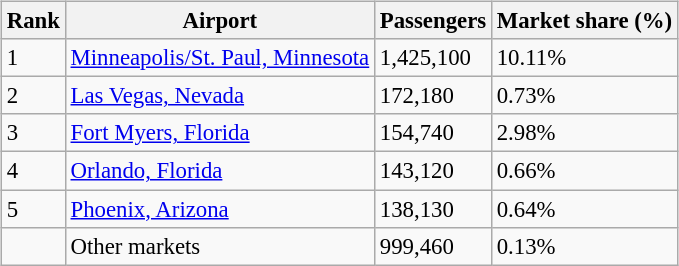<table class="wikitable sortable" style="float:right;font-size: 95%">
<tr>
<th>Rank</th>
<th>Airport</th>
<th>Passengers</th>
<th>Market share (%)</th>
</tr>
<tr>
<td>1</td>
<td><a href='#'>Minneapolis/St. Paul, Minnesota</a></td>
<td>1,425,100</td>
<td>10.11%</td>
</tr>
<tr>
<td>2</td>
<td><a href='#'>Las Vegas, Nevada</a></td>
<td>172,180</td>
<td>0.73%</td>
</tr>
<tr>
<td>3</td>
<td><a href='#'>Fort Myers, Florida</a></td>
<td>154,740</td>
<td>2.98%</td>
</tr>
<tr>
<td>4</td>
<td><a href='#'>Orlando, Florida</a></td>
<td>143,120</td>
<td>0.66%</td>
</tr>
<tr>
<td>5</td>
<td><a href='#'>Phoenix, Arizona</a></td>
<td>138,130</td>
<td>0.64%</td>
</tr>
<tr>
<td></td>
<td>Other markets</td>
<td>999,460</td>
<td>0.13%</td>
</tr>
</table>
